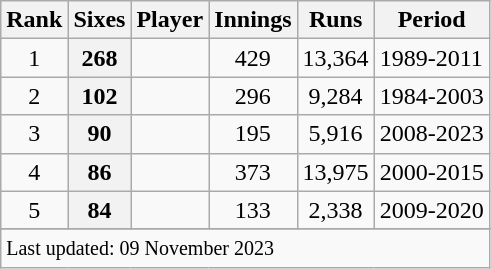<table class="wikitable plainrowheaders sortable">
<tr>
<th scope=col>Rank</th>
<th scope=col>Sixes</th>
<th scope=col>Player</th>
<th scope=col>Innings</th>
<th scope=col>Runs</th>
<th scope=col>Period</th>
</tr>
<tr>
<td align=center>1</td>
<th scope=row style=text-align:center;>268</th>
<td></td>
<td align=center>429</td>
<td align=center>13,364</td>
<td>1989-2011</td>
</tr>
<tr>
<td align=center>2</td>
<th scope=row style=text-align:center;>102</th>
<td></td>
<td align=center>296</td>
<td align=center>9,284</td>
<td>1984-2003</td>
</tr>
<tr>
<td align=center>3</td>
<th scope=row style=text-align:center;>90</th>
<td> </td>
<td align=center>195</td>
<td align=center>5,916</td>
<td>2008-2023</td>
</tr>
<tr>
<td align=center>4</td>
<th scope=row style=text-align:center;>86</th>
<td></td>
<td align=center>373</td>
<td align=center>13,975</td>
<td>2000-2015</td>
</tr>
<tr>
<td align=center>5</td>
<th scope=row style=text-align:center;>84</th>
<td></td>
<td align=center>133</td>
<td align=center>2,338</td>
<td>2009-2020</td>
</tr>
<tr>
</tr>
<tr class=sortbottom>
<td colspan=6><small>Last updated: 09 November 2023</small></td>
</tr>
</table>
